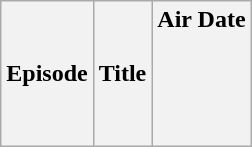<table class="wikitable">
<tr>
<th>Episode</th>
<th>Title</th>
<th>Air Date<br>

<br><br><br><br></th>
</tr>
</table>
